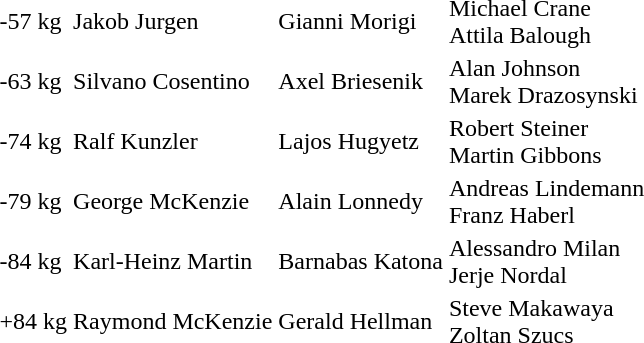<table>
<tr>
<td>-57 kg</td>
<td>Jakob Jurgen </td>
<td>Gianni Morigi </td>
<td>Michael Crane <br>Attila Balough </td>
</tr>
<tr>
<td>-63 kg</td>
<td>Silvano Cosentino </td>
<td>Axel Briesenik </td>
<td>Alan Johnson <br>Marek Drazosynski </td>
</tr>
<tr>
<td>-74 kg</td>
<td>Ralf Kunzler </td>
<td>Lajos Hugyetz </td>
<td>Robert Steiner <br>Martin Gibbons </td>
</tr>
<tr>
<td>-79 kg</td>
<td>George McKenzie </td>
<td>Alain Lonnedy </td>
<td>Andreas Lindemann <br>Franz Haberl </td>
</tr>
<tr>
<td>-84 kg</td>
<td>Karl-Heinz Martin </td>
<td>Barnabas Katona </td>
<td>Alessandro Milan <br>Jerje Nordal </td>
</tr>
<tr>
<td>+84 kg</td>
<td>Raymond McKenzie </td>
<td>Gerald Hellman </td>
<td>Steve Makawaya <br>Zoltan Szucs </td>
</tr>
<tr>
</tr>
</table>
